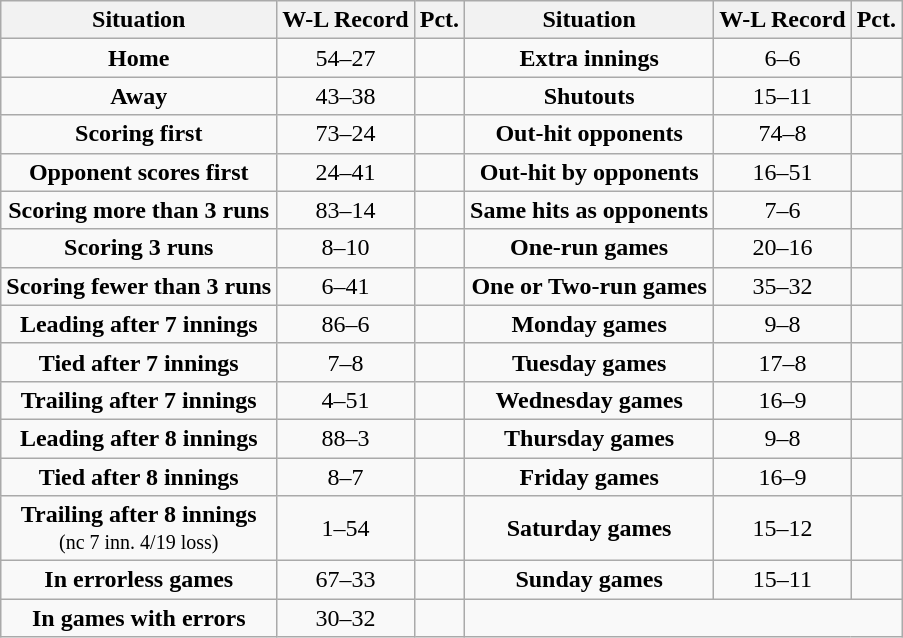<table class="wikitable" style="text-align:center;">
<tr>
<th>Situation</th>
<th>W-L Record</th>
<th>Pct.</th>
<th>Situation</th>
<th>W-L Record</th>
<th>Pct.</th>
</tr>
<tr>
<td><strong>Home</strong></td>
<td>54–27</td>
<td> </td>
<td><strong>Extra innings</strong></td>
<td>6–6</td>
<td> </td>
</tr>
<tr>
<td><strong>Away</strong></td>
<td>43–38</td>
<td> </td>
<td><strong>Shutouts</strong></td>
<td>15–11</td>
<td> </td>
</tr>
<tr>
<td><strong>Scoring first</strong></td>
<td>73–24</td>
<td> </td>
<td><strong>Out-hit opponents</strong></td>
<td>74–8</td>
<td> </td>
</tr>
<tr>
<td><strong>Opponent scores first</strong></td>
<td>24–41</td>
<td> </td>
<td><strong>Out-hit by opponents</strong></td>
<td>16–51</td>
<td> </td>
</tr>
<tr>
<td><strong>Scoring more than 3 runs</strong></td>
<td>83–14</td>
<td> </td>
<td><strong>Same hits as opponents</strong></td>
<td>7–6</td>
<td> </td>
</tr>
<tr>
<td><strong>Scoring 3 runs</strong></td>
<td>8–10</td>
<td> </td>
<td><strong>One-run games</strong></td>
<td>20–16</td>
<td> </td>
</tr>
<tr>
<td><strong>Scoring fewer than 3 runs</strong></td>
<td>6–41</td>
<td> </td>
<td><strong>One or Two-run games</strong></td>
<td>35–32</td>
<td> </td>
</tr>
<tr>
<td><strong>Leading after 7 innings</strong></td>
<td>86–6</td>
<td> </td>
<td><strong>Monday games</strong></td>
<td>9–8</td>
<td></td>
</tr>
<tr>
<td><strong>Tied after 7 innings</strong></td>
<td>7–8</td>
<td> </td>
<td><strong>Tuesday games</strong></td>
<td>17–8</td>
<td></td>
</tr>
<tr>
<td><strong>Trailing after 7 innings</strong></td>
<td>4–51</td>
<td> </td>
<td><strong>Wednesday games</strong></td>
<td>16–9</td>
<td></td>
</tr>
<tr>
<td><strong>Leading after 8 innings</strong></td>
<td>88–3</td>
<td> </td>
<td><strong>Thursday games</strong></td>
<td>9–8</td>
<td></td>
</tr>
<tr>
<td><strong>Tied after 8 innings</strong></td>
<td>8–7</td>
<td> </td>
<td><strong>Friday games</strong></td>
<td>16–9</td>
<td></td>
</tr>
<tr>
<td><strong>Trailing after 8 innings</strong><br><small>(nc 7 inn. 4/19 loss)</small></td>
<td>1–54</td>
<td> </td>
<td><strong>Saturday games</strong></td>
<td>15–12</td>
<td></td>
</tr>
<tr>
<td><strong>In errorless games</strong></td>
<td>67–33</td>
<td> </td>
<td><strong>Sunday games</strong></td>
<td>15–11</td>
<td></td>
</tr>
<tr>
<td><strong>In games with errors</strong></td>
<td>30–32</td>
<td> </td>
</tr>
</table>
